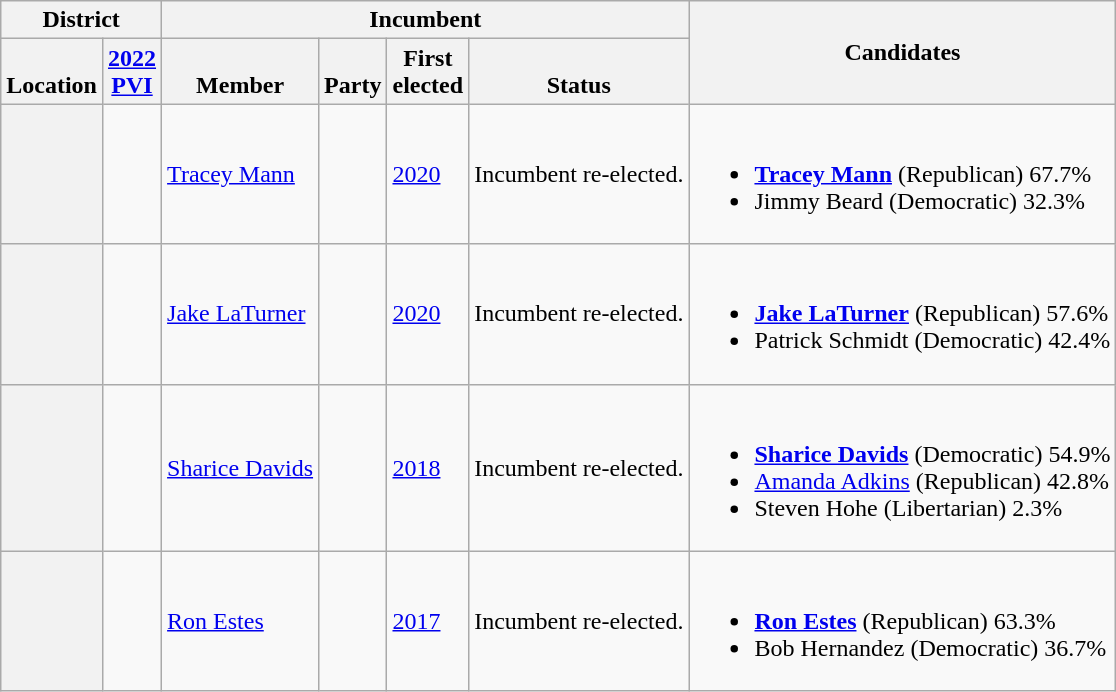<table class="wikitable sortable">
<tr>
<th colspan=2>District</th>
<th colspan=4>Incumbent</th>
<th rowspan=2 class="unsortable">Candidates</th>
</tr>
<tr valign=bottom>
<th>Location</th>
<th><a href='#'>2022<br>PVI</a></th>
<th>Member</th>
<th>Party</th>
<th>First<br>elected</th>
<th>Status</th>
</tr>
<tr>
<th></th>
<td></td>
<td><a href='#'>Tracey Mann</a></td>
<td></td>
<td><a href='#'>2020</a></td>
<td>Incumbent re-elected.</td>
<td nowrap><br><ul><li> <strong><a href='#'>Tracey Mann</a></strong> (Republican) 67.7%</li><li>Jimmy Beard (Democratic) 32.3%</li></ul></td>
</tr>
<tr>
<th></th>
<td></td>
<td><a href='#'>Jake LaTurner</a></td>
<td></td>
<td><a href='#'>2020</a></td>
<td>Incumbent re-elected.</td>
<td nowrap><br><ul><li> <strong><a href='#'>Jake LaTurner</a></strong> (Republican) 57.6%</li><li>Patrick Schmidt (Democratic) 42.4%</li></ul></td>
</tr>
<tr>
<th></th>
<td></td>
<td><a href='#'>Sharice Davids</a></td>
<td></td>
<td><a href='#'>2018</a></td>
<td>Incumbent re-elected.</td>
<td nowrap><br><ul><li> <strong><a href='#'>Sharice Davids</a></strong> (Democratic) 54.9%</li><li><a href='#'>Amanda Adkins</a> (Republican) 42.8%</li><li>Steven Hohe (Libertarian) 2.3%</li></ul></td>
</tr>
<tr>
<th></th>
<td></td>
<td><a href='#'>Ron Estes</a></td>
<td></td>
<td><a href='#'>2017 </a></td>
<td>Incumbent re-elected.</td>
<td nowrap><br><ul><li> <strong><a href='#'>Ron Estes</a></strong> (Republican) 63.3%</li><li>Bob Hernandez (Democratic) 36.7%</li></ul></td>
</tr>
</table>
